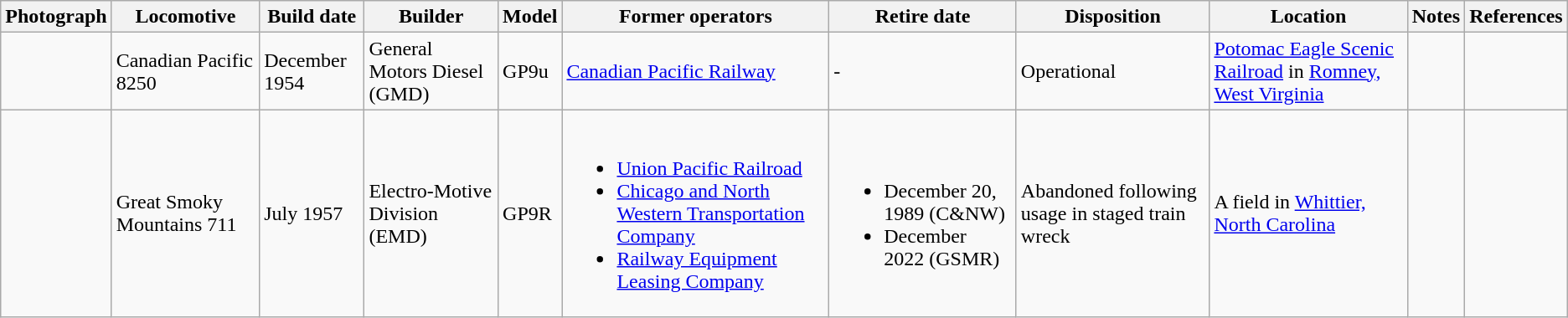<table class="wikitable">
<tr>
<th>Photograph</th>
<th>Locomotive</th>
<th>Build date</th>
<th>Builder</th>
<th>Model</th>
<th>Former operators</th>
<th>Retire date</th>
<th>Disposition</th>
<th>Location</th>
<th>Notes</th>
<th>References</th>
</tr>
<tr>
<td></td>
<td>Canadian Pacific 8250</td>
<td>December 1954</td>
<td>General Motors Diesel (GMD)</td>
<td>GP9u</td>
<td><a href='#'>Canadian Pacific Railway</a></td>
<td>-</td>
<td>Operational</td>
<td><a href='#'>Potomac Eagle Scenic Railroad</a> in <a href='#'>Romney, West Virginia</a></td>
<td></td>
<td></td>
</tr>
<tr>
<td></td>
<td>Great Smoky Mountains 711</td>
<td>July 1957</td>
<td>Electro-Motive Division (EMD)</td>
<td>GP9R</td>
<td><br><ul><li><a href='#'>Union Pacific Railroad</a></li><li><a href='#'>Chicago and North Western Transportation Company</a></li><li><a href='#'>Railway Equipment Leasing Company</a></li></ul></td>
<td><br><ul><li>December 20, 1989 (C&NW)</li><li>December 2022 (GSMR)</li></ul></td>
<td>Abandoned following usage in staged train wreck</td>
<td>A field in <a href='#'>Whittier, North Carolina</a></td>
<td></td>
<td></td>
</tr>
</table>
